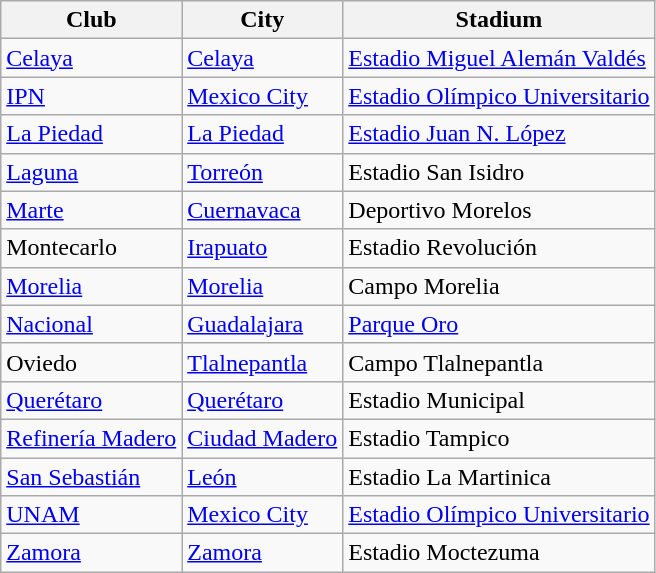<table class="wikitable sortable">
<tr>
<th>Club</th>
<th>City</th>
<th>Stadium</th>
</tr>
<tr>
<td><a href='#'>Celaya</a></td>
<td><a href='#'>Celaya</a></td>
<td><a href='#'>Estadio Miguel Alemán Valdés</a></td>
</tr>
<tr>
<td><a href='#'>IPN</a></td>
<td><a href='#'>Mexico City</a></td>
<td><a href='#'>Estadio Olímpico Universitario</a></td>
</tr>
<tr>
<td><a href='#'>La Piedad</a></td>
<td><a href='#'>La Piedad</a></td>
<td><a href='#'>Estadio Juan N. López</a></td>
</tr>
<tr>
<td><a href='#'>Laguna</a></td>
<td><a href='#'>Torreón</a></td>
<td>Estadio San Isidro</td>
</tr>
<tr>
<td><a href='#'>Marte</a></td>
<td><a href='#'>Cuernavaca</a></td>
<td>Deportivo Morelos</td>
</tr>
<tr>
<td>Montecarlo</td>
<td><a href='#'>Irapuato</a></td>
<td>Estadio Revolución</td>
</tr>
<tr>
<td><a href='#'>Morelia</a></td>
<td><a href='#'>Morelia</a></td>
<td>Campo Morelia</td>
</tr>
<tr>
<td><a href='#'>Nacional</a></td>
<td><a href='#'>Guadalajara</a></td>
<td><a href='#'>Parque Oro</a></td>
</tr>
<tr>
<td>Oviedo</td>
<td><a href='#'>Tlalnepantla</a></td>
<td>Campo Tlalnepantla</td>
</tr>
<tr>
<td><a href='#'>Querétaro</a></td>
<td><a href='#'>Querétaro</a></td>
<td>Estadio Municipal</td>
</tr>
<tr>
<td><a href='#'>Refinería Madero</a></td>
<td><a href='#'>Ciudad Madero</a></td>
<td>Estadio Tampico</td>
</tr>
<tr>
<td><a href='#'>San Sebastián</a></td>
<td><a href='#'>León</a></td>
<td>Estadio La Martinica</td>
</tr>
<tr>
<td><a href='#'>UNAM</a></td>
<td><a href='#'>Mexico City</a></td>
<td><a href='#'>Estadio Olímpico Universitario</a></td>
</tr>
<tr>
<td><a href='#'>Zamora</a></td>
<td><a href='#'>Zamora</a></td>
<td>Estadio Moctezuma</td>
</tr>
</table>
